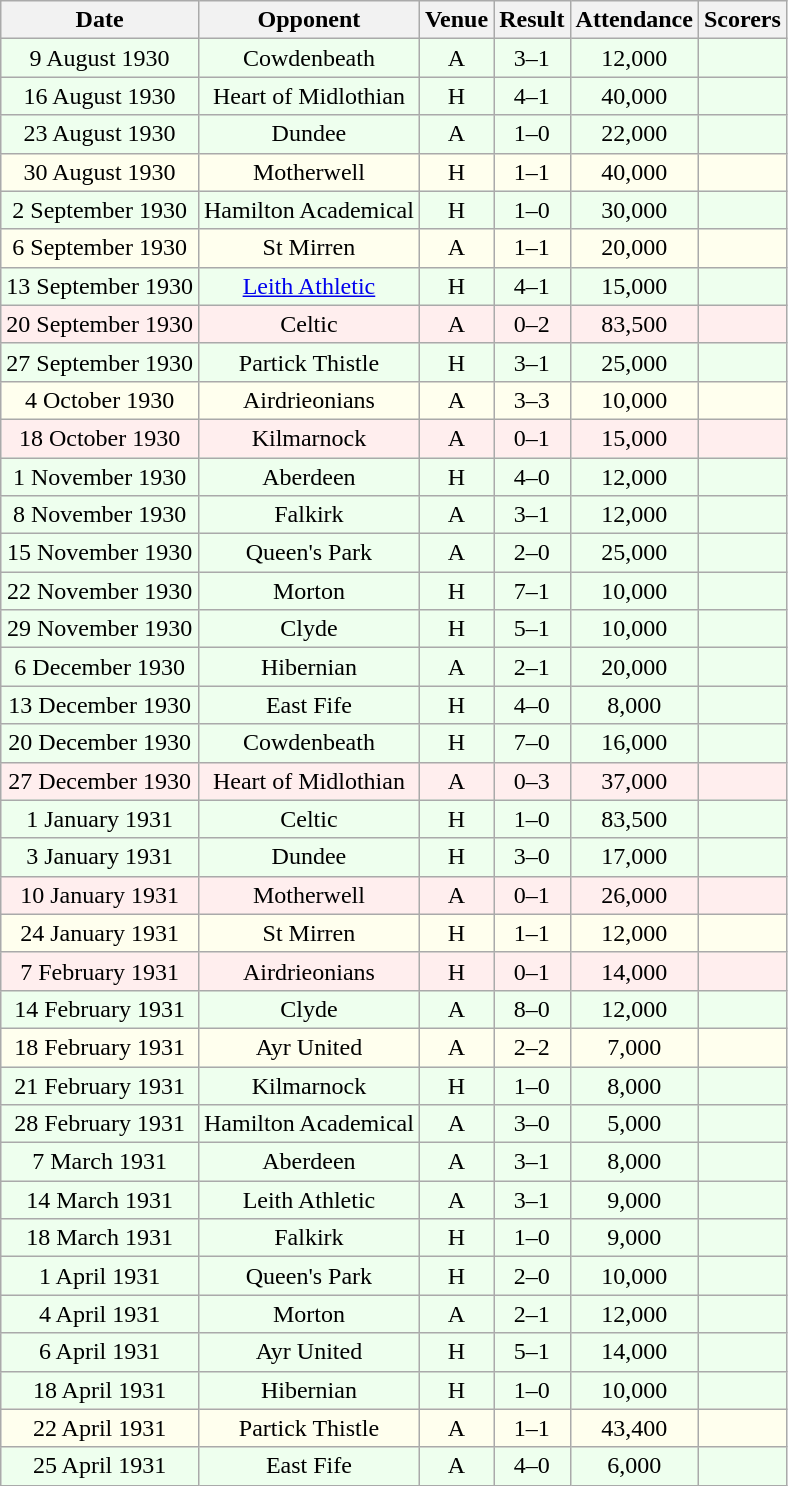<table class="wikitable sortable" style="font-size:100%; text-align:center">
<tr>
<th>Date</th>
<th>Opponent</th>
<th>Venue</th>
<th>Result</th>
<th>Attendance</th>
<th>Scorers</th>
</tr>
<tr bgcolor = "#EEFFEE">
<td>9 August 1930</td>
<td>Cowdenbeath</td>
<td>A</td>
<td>3–1</td>
<td>12,000</td>
<td></td>
</tr>
<tr bgcolor = "#EEFFEE">
<td>16 August 1930</td>
<td>Heart of Midlothian</td>
<td>H</td>
<td>4–1</td>
<td>40,000</td>
<td></td>
</tr>
<tr bgcolor = "#EEFFEE">
<td>23 August 1930</td>
<td>Dundee</td>
<td>A</td>
<td>1–0</td>
<td>22,000</td>
<td></td>
</tr>
<tr bgcolor = "#FFFFEE">
<td>30 August 1930</td>
<td>Motherwell</td>
<td>H</td>
<td>1–1</td>
<td>40,000</td>
<td></td>
</tr>
<tr bgcolor = "#EEFFEE">
<td>2 September 1930</td>
<td>Hamilton Academical</td>
<td>H</td>
<td>1–0</td>
<td>30,000</td>
<td></td>
</tr>
<tr bgcolor = "#FFFFEE">
<td>6 September 1930</td>
<td>St Mirren</td>
<td>A</td>
<td>1–1</td>
<td>20,000</td>
<td></td>
</tr>
<tr bgcolor = "#EEFFEE">
<td>13 September 1930</td>
<td><a href='#'>Leith Athletic</a></td>
<td>H</td>
<td>4–1</td>
<td>15,000</td>
<td></td>
</tr>
<tr bgcolor = "#FFEEEE">
<td>20 September 1930</td>
<td>Celtic</td>
<td>A</td>
<td>0–2</td>
<td>83,500</td>
<td></td>
</tr>
<tr bgcolor = "#EEFFEE">
<td>27 September 1930</td>
<td>Partick Thistle</td>
<td>H</td>
<td>3–1</td>
<td>25,000</td>
<td></td>
</tr>
<tr bgcolor = "#FFFFEE">
<td>4 October 1930</td>
<td>Airdrieonians</td>
<td>A</td>
<td>3–3</td>
<td>10,000</td>
<td></td>
</tr>
<tr bgcolor = "#FFEEEE">
<td>18 October 1930</td>
<td>Kilmarnock</td>
<td>A</td>
<td>0–1</td>
<td>15,000</td>
<td></td>
</tr>
<tr bgcolor = "#EEFFEE">
<td>1 November 1930</td>
<td>Aberdeen</td>
<td>H</td>
<td>4–0</td>
<td>12,000</td>
<td></td>
</tr>
<tr bgcolor = "#EEFFEE">
<td>8 November 1930</td>
<td>Falkirk</td>
<td>A</td>
<td>3–1</td>
<td>12,000</td>
<td></td>
</tr>
<tr bgcolor = "#EEFFEE">
<td>15 November 1930</td>
<td>Queen's Park</td>
<td>A</td>
<td>2–0</td>
<td>25,000</td>
<td></td>
</tr>
<tr bgcolor = "#EEFFEE">
<td>22 November 1930</td>
<td>Morton</td>
<td>H</td>
<td>7–1</td>
<td>10,000</td>
<td></td>
</tr>
<tr bgcolor = "#EEFFEE">
<td>29 November 1930</td>
<td>Clyde</td>
<td>H</td>
<td>5–1</td>
<td>10,000</td>
<td></td>
</tr>
<tr bgcolor = "#EEFFEE">
<td>6 December 1930</td>
<td>Hibernian</td>
<td>A</td>
<td>2–1</td>
<td>20,000</td>
<td></td>
</tr>
<tr bgcolor = "#EEFFEE">
<td>13 December 1930</td>
<td>East Fife</td>
<td>H</td>
<td>4–0</td>
<td>8,000</td>
<td></td>
</tr>
<tr bgcolor = "#EEFFEE">
<td>20 December 1930</td>
<td>Cowdenbeath</td>
<td>H</td>
<td>7–0</td>
<td>16,000</td>
<td></td>
</tr>
<tr bgcolor = "#FFEEEE">
<td>27 December 1930</td>
<td>Heart of Midlothian</td>
<td>A</td>
<td>0–3</td>
<td>37,000</td>
<td></td>
</tr>
<tr bgcolor = "#EEFFEE">
<td>1 January 1931</td>
<td>Celtic</td>
<td>H</td>
<td>1–0</td>
<td>83,500</td>
<td></td>
</tr>
<tr bgcolor = "#EEFFEE">
<td>3 January 1931</td>
<td>Dundee</td>
<td>H</td>
<td>3–0</td>
<td>17,000</td>
<td></td>
</tr>
<tr bgcolor = "#FFEEEE">
<td>10 January 1931</td>
<td>Motherwell</td>
<td>A</td>
<td>0–1</td>
<td>26,000</td>
<td></td>
</tr>
<tr bgcolor = "#FFFFEE">
<td>24 January 1931</td>
<td>St Mirren</td>
<td>H</td>
<td>1–1</td>
<td>12,000</td>
<td></td>
</tr>
<tr bgcolor = "#FFEEEE">
<td>7 February 1931</td>
<td>Airdrieonians</td>
<td>H</td>
<td>0–1</td>
<td>14,000</td>
<td></td>
</tr>
<tr bgcolor = "#EEFFEE">
<td>14 February 1931</td>
<td>Clyde</td>
<td>A</td>
<td>8–0</td>
<td>12,000</td>
<td></td>
</tr>
<tr bgcolor = "#FFFFEE">
<td>18 February 1931</td>
<td>Ayr United</td>
<td>A</td>
<td>2–2</td>
<td>7,000</td>
<td></td>
</tr>
<tr bgcolor = "#EEFFEE">
<td>21 February 1931</td>
<td>Kilmarnock</td>
<td>H</td>
<td>1–0</td>
<td>8,000</td>
<td></td>
</tr>
<tr bgcolor = "#EEFFEE">
<td>28 February 1931</td>
<td>Hamilton Academical</td>
<td>A</td>
<td>3–0</td>
<td>5,000</td>
<td></td>
</tr>
<tr bgcolor = "#EEFFEE">
<td>7 March 1931</td>
<td>Aberdeen</td>
<td>A</td>
<td>3–1</td>
<td>8,000</td>
<td></td>
</tr>
<tr bgcolor = "#EEFFEE">
<td>14 March 1931</td>
<td>Leith Athletic</td>
<td>A</td>
<td>3–1</td>
<td>9,000</td>
<td></td>
</tr>
<tr bgcolor = "#EEFFEE">
<td>18 March 1931</td>
<td>Falkirk</td>
<td>H</td>
<td>1–0</td>
<td>9,000</td>
<td></td>
</tr>
<tr bgcolor = "#EEFFEE">
<td>1 April 1931</td>
<td>Queen's Park</td>
<td>H</td>
<td>2–0</td>
<td>10,000</td>
<td></td>
</tr>
<tr bgcolor = "#EEFFEE">
<td>4 April 1931</td>
<td>Morton</td>
<td>A</td>
<td>2–1</td>
<td>12,000</td>
<td></td>
</tr>
<tr bgcolor = "#EEFFEE">
<td>6 April 1931</td>
<td>Ayr United</td>
<td>H</td>
<td>5–1</td>
<td>14,000</td>
<td></td>
</tr>
<tr bgcolor = "#EEFFEE">
<td>18 April 1931</td>
<td>Hibernian</td>
<td>H</td>
<td>1–0</td>
<td>10,000</td>
<td></td>
</tr>
<tr bgcolor = "#FFFFEE">
<td>22 April 1931</td>
<td>Partick Thistle</td>
<td>A</td>
<td>1–1</td>
<td>43,400</td>
<td></td>
</tr>
<tr bgcolor = "#EEFFEE">
<td>25 April 1931</td>
<td>East Fife</td>
<td>A</td>
<td>4–0</td>
<td>6,000</td>
<td></td>
</tr>
</table>
